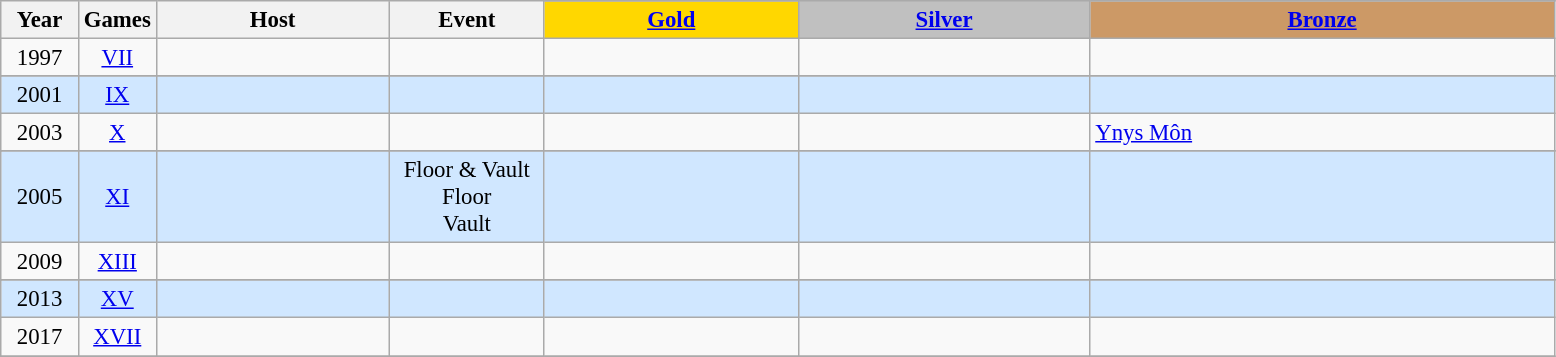<table class="wikitable" style="text-align: center; font-size:95%;">
<tr>
<th rowspan="2" style="width:5%;">Year</th>
<th rowspan="2" style="width:5%;">Games</th>
<th rowspan="2" style="width:15%;">Host</th>
<th rowspan="2" style="width:10%;">Event</th>
</tr>
<tr>
<th style="background-color: gold"><a href='#'>Gold</a></th>
<th style="background-color: silver"><a href='#'>Silver</a></th>
<th style="background-color: #CC9966"><a href='#'>Bronze</a></th>
</tr>
<tr>
<td>1997</td>
<td align=center><a href='#'>VII</a></td>
<td align= "left"></td>
<td></td>
<td align= "left"></td>
<td align= "left"></td>
<td align= "left"></td>
</tr>
<tr>
</tr>
<tr style="text-align:center; background:#d0e7ff;">
<td>2001</td>
<td align=center><a href='#'>IX</a></td>
<td align= "left"></td>
<td></td>
<td align= "left"></td>
<td align= "left"></td>
<td align= "left"></td>
</tr>
<tr>
<td>2003</td>
<td align=center><a href='#'>X</a></td>
<td align= "left"></td>
<td></td>
<td align= "left"></td>
<td align= "left"></td>
<td align= "left"> <a href='#'>Ynys Môn</a></td>
</tr>
<tr>
</tr>
<tr style="text-align:center; background:#d0e7ff;">
<td>2005</td>
<td align=center><a href='#'>XI</a></td>
<td align= "left"></td>
<td>Floor & Vault <br> Floor <br> Vault</td>
<td align= "left"> <br>  <br>  </td>
<td align= "left"> <br>  <br> <br></td>
<td align= "left"> <br>  <br> </td>
</tr>
<tr>
<td>2009</td>
<td align=center><a href='#'>XIII</a></td>
<td align= "left"></td>
<td></td>
<td align= "left"></td>
<td align= "left"></td>
<td></td>
</tr>
<tr>
</tr>
<tr style="text-align:center; background:#d0e7ff;">
<td>2013</td>
<td align=center><a href='#'>XV</a></td>
<td align= "left"></td>
<td></td>
<td align= "left"></td>
<td align= "left"></td>
<td></td>
</tr>
<tr>
<td>2017</td>
<td align=center><a href='#'>XVII</a></td>
<td align= "left"></td>
<td></td>
<td align= "left"></td>
<td align= "left"></td>
<td align= "left"></td>
</tr>
<tr>
</tr>
</table>
